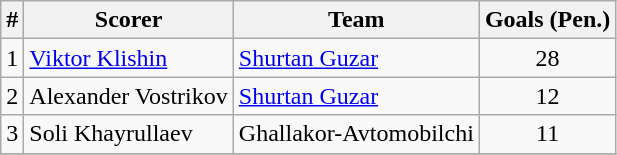<table class="wikitable">
<tr>
<th>#</th>
<th>Scorer</th>
<th>Team</th>
<th>Goals (Pen.)</th>
</tr>
<tr>
<td>1</td>
<td> <a href='#'>Viktor Klishin</a></td>
<td><a href='#'>Shurtan Guzar</a></td>
<td align=center>28</td>
</tr>
<tr>
<td>2</td>
<td> Alexander Vostrikov</td>
<td><a href='#'>Shurtan Guzar</a></td>
<td align=center>12</td>
</tr>
<tr>
<td>3</td>
<td> Soli Khayrullaev</td>
<td>Ghallakor-Avtomobilchi</td>
<td align=center>11</td>
</tr>
<tr>
</tr>
</table>
